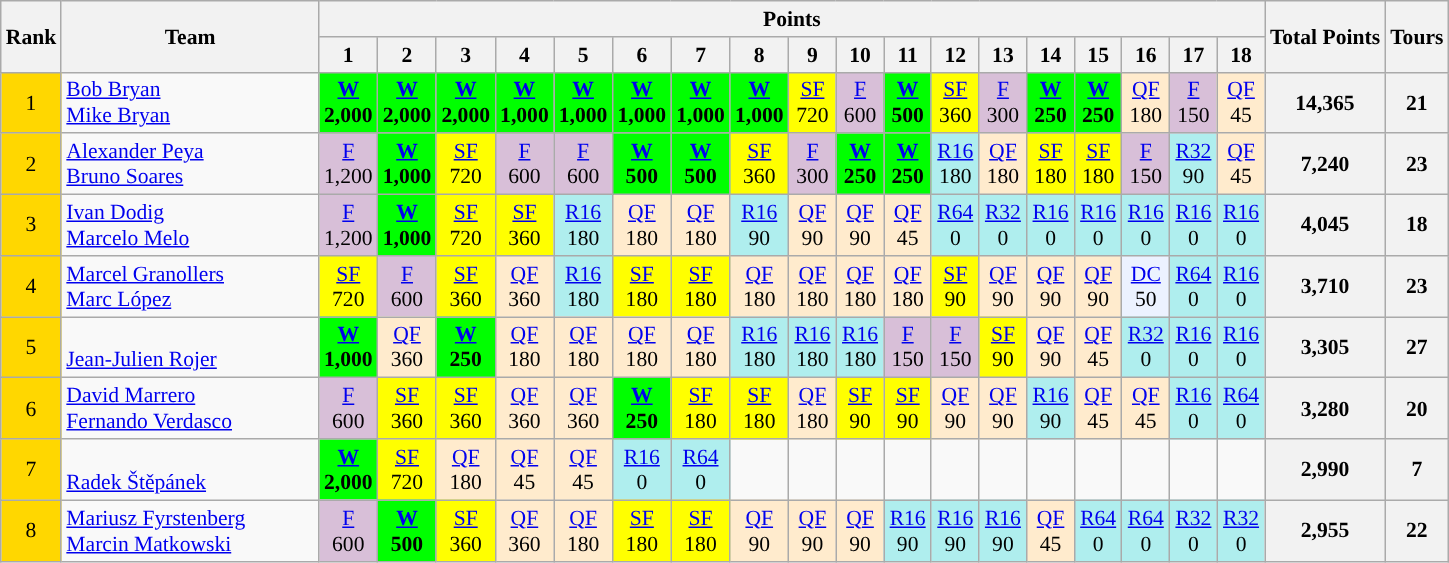<table class=wikitable style=font-size:90%;text-align:center>
<tr>
<th rowspan="2" style="width:20px;">Rank</th>
<th rowspan="2" style="width:165px;">Team</th>
<th colspan="18" style="width:50px;">Points</th>
<th rowspan=2>Total Points</th>
<th rowspan=2>Tours</th>
</tr>
<tr>
<th width=25>1</th>
<th width=25>2</th>
<th width=25>3</th>
<th width=25>4</th>
<th width=25>5</th>
<th width=25>6</th>
<th width=25>7</th>
<th width=25>8</th>
<th width=25>9</th>
<th width=25>10</th>
<th width=25>11</th>
<th width=25>12</th>
<th width=25>13</th>
<th width=25>14</th>
<th width=25>15</th>
<th width=25>16</th>
<th width=25>17</th>
<th width=25>18</th>
</tr>
<tr>
<td bgcolor=gold>1</td>
<td style="text-align:left;"> <a href='#'>Bob Bryan</a><br> <a href='#'>Mike Bryan</a></td>
<td bgcolor=lime> <strong><a href='#'>W</a><br>2,000</strong></td>
<td bgcolor=lime> <strong><a href='#'>W</a><br>2,000</strong></td>
<td bgcolor=lime> <strong><a href='#'>W</a><br>2,000</strong></td>
<td bgcolor=lime> <strong><a href='#'>W</a><br>1,000</strong></td>
<td bgcolor=lime> <strong><a href='#'>W</a><br>1,000</strong></td>
<td bgcolor=lime> <strong><a href='#'>W</a><br>1,000</strong></td>
<td bgcolor=lime> <strong><a href='#'>W</a><br>1,000</strong></td>
<td bgcolor=lime> <strong><a href='#'>W</a><br>1,000</strong></td>
<td style="background:yellow;"> <a href='#'>SF</a><br>720</td>
<td style="background:thistle;"> <a href='#'>F</a><br>600</td>
<td bgcolor=lime> <strong><a href='#'>W</a><br>500</strong></td>
<td style="background:yellow;"> <a href='#'>SF</a><br>360</td>
<td style="background:thistle;"> <a href='#'>F</a><br>300</td>
<td bgcolor=lime> <strong><a href='#'>W</a><br>250</strong></td>
<td bgcolor=lime> <strong><a href='#'>W</a><br>250</strong></td>
<td style="background:#ffebcd;"> <a href='#'>QF</a><br>180</td>
<td style="background:thistle;"> <a href='#'>F</a><br>150</td>
<td style="background:#ffebcd;"> <a href='#'>QF</a><br>45</td>
<th>14,365</th>
<th>21</th>
</tr>
<tr>
<td bgcolor=gold>2</td>
<td style="text-align:left;"> <a href='#'>Alexander Peya</a><br> <a href='#'>Bruno Soares</a></td>
<td style="background:thistle;"> <a href='#'>F</a><br>1,200</td>
<td bgcolor=lime> <strong><a href='#'>W</a><br>1,000</strong></td>
<td style="background:yellow;"> <a href='#'>SF</a><br>720</td>
<td style="background:thistle;"> <a href='#'>F</a><br>600</td>
<td style="background:thistle;"> <a href='#'>F</a><br>600</td>
<td bgcolor=lime> <strong><a href='#'>W</a><br>500</strong></td>
<td bgcolor=lime> <strong><a href='#'>W</a><br>500</strong></td>
<td style="background:yellow;"> <a href='#'>SF</a><br>360</td>
<td style="background:thistle;"> <a href='#'>F</a><br>300</td>
<td bgcolor=lime> <strong><a href='#'>W</a><br>250</strong></td>
<td bgcolor=lime> <strong><a href='#'>W</a><br>250</strong></td>
<td style="background:#afeeee;"> <a href='#'>R16</a><br>180</td>
<td style="background:#ffebcd;"> <a href='#'>QF</a><br>180</td>
<td style="background:yellow;"> <a href='#'>SF</a><br>180</td>
<td style="background:yellow;"> <a href='#'>SF</a><br>180</td>
<td style="background:thistle;"> <a href='#'>F</a><br>150</td>
<td style="background:#afeeee;"> <a href='#'>R32</a><br>90</td>
<td style="background:#ffebcd;"> <a href='#'>QF</a><br>45</td>
<th>7,240</th>
<th>23</th>
</tr>
<tr>
<td bgcolor=gold>3</td>
<td style="text-align:left;"> <a href='#'>Ivan Dodig</a><br> <a href='#'>Marcelo Melo</a></td>
<td style="background:thistle;"> <a href='#'>F</a><br>1,200</td>
<td bgcolor=lime> <strong><a href='#'>W</a><br>1,000</strong></td>
<td style="background:yellow;"> <a href='#'>SF</a><br>720</td>
<td style="background:yellow;"> <a href='#'>SF</a><br>360</td>
<td style="background:#afeeee;"> <a href='#'>R16</a><br>180</td>
<td style="background:#ffebcd;"> <a href='#'>QF</a><br>180</td>
<td style="background:#ffebcd;"> <a href='#'>QF</a><br>180</td>
<td style="background:#afeeee;"> <a href='#'>R16</a><br>90</td>
<td style="background:#ffebcd;"> <a href='#'>QF</a><br>90</td>
<td style="background:#ffebcd;"> <a href='#'>QF</a><br>90</td>
<td style="background:#ffebcd;"> <a href='#'>QF</a><br>45</td>
<td style="background:#afeeee;"> <a href='#'>R64</a><br>0</td>
<td style="background:#afeeee;"> <a href='#'>R32</a><br>0</td>
<td style="background:#afeeee;"> <a href='#'>R16</a><br>0</td>
<td style="background:#afeeee;"> <a href='#'>R16</a><br>0</td>
<td style="background:#afeeee;"> <a href='#'>R16</a><br>0</td>
<td style="background:#afeeee;"> <a href='#'>R16</a><br>0</td>
<td style="background:#afeeee;"> <a href='#'>R16</a><br>0</td>
<th>4,045</th>
<th>18</th>
</tr>
<tr>
<td bgcolor=gold>4</td>
<td style="text-align:left;"> <a href='#'>Marcel Granollers</a><br> <a href='#'>Marc López</a></td>
<td style="background:yellow;"> <a href='#'>SF</a><br>720</td>
<td style="background:thistle;"> <a href='#'>F</a><br>600</td>
<td style="background:yellow;"> <a href='#'>SF</a><br>360</td>
<td style="background:#ffebcd;"> <a href='#'>QF</a><br>360</td>
<td style="background:#afeeee;"> <a href='#'>R16</a><br>180</td>
<td style="background:yellow;"> <a href='#'>SF</a><br>180</td>
<td style="background:yellow;"> <a href='#'>SF</a><br>180</td>
<td style="background:#ffebcd;"> <a href='#'>QF</a><br>180</td>
<td style="background:#ffebcd;"> <a href='#'>QF</a><br>180</td>
<td style="background:#ffebcd;"> <a href='#'>QF</a><br>180</td>
<td style="background:#ffebcd;"> <a href='#'>QF</a><br>180</td>
<td style="background:yellow;"> <a href='#'>SF</a><br>90</td>
<td style="background:#ffebcd;"> <a href='#'>QF</a><br>90</td>
<td style="background:#ffebcd;"> <a href='#'>QF</a><br>90</td>
<td style="background:#ffebcd;"> <a href='#'>QF</a><br>90</td>
<td bgcolor=ECF2FF> <a href='#'>DC</a><br>50</td>
<td style="background:#afeeee;"> <a href='#'>R64</a><br>0</td>
<td style="background:#afeeee;"> <a href='#'>R16</a><br>0</td>
<th>3,710</th>
<th>23</th>
</tr>
<tr>
<td bgcolor=gold>5</td>
<td style="text-align:left;"><br> <a href='#'>Jean-Julien Rojer</a></td>
<td bgcolor=lime> <strong><a href='#'>W</a><br>1,000</strong></td>
<td style="background:#ffebcd;"> <a href='#'>QF</a><br>360</td>
<td bgcolor=lime> <strong><a href='#'>W</a><br>250</strong></td>
<td style="background:#ffebcd;"> <a href='#'>QF</a><br>180</td>
<td style="background:#ffebcd;"> <a href='#'>QF</a><br>180</td>
<td style="background:#ffebcd;"> <a href='#'>QF</a><br>180</td>
<td style="background:#ffebcd;"> <a href='#'>QF</a><br>180</td>
<td style="background:#afeeee;"> <a href='#'>R16</a><br>180</td>
<td style="background:#afeeee;"> <a href='#'>R16</a><br>180</td>
<td style="background:#afeeee;"> <a href='#'>R16</a><br>180</td>
<td style="background:thistle;"> <a href='#'>F</a><br>150</td>
<td style="background:thistle;"> <a href='#'>F</a><br>150</td>
<td style="background:yellow;"> <a href='#'>SF</a><br>90</td>
<td style="background:#ffebcd;"> <a href='#'>QF</a><br>90</td>
<td style="background:#ffebcd;"> <a href='#'>QF</a><br>45</td>
<td style="background:#afeeee;"> <a href='#'>R32</a><br>0</td>
<td style="background:#afeeee;"> <a href='#'>R16</a><br>0</td>
<td style="background:#afeeee;"> <a href='#'>R16</a><br>0</td>
<th>3,305</th>
<th>27</th>
</tr>
<tr>
<td bgcolor=gold>6</td>
<td style="text-align:left;"> <a href='#'>David Marrero</a><br> <a href='#'>Fernando Verdasco</a></td>
<td style="background:thistle;"> <a href='#'>F</a><br>600</td>
<td style="background:yellow;"> <a href='#'>SF</a><br>360</td>
<td style="background:yellow;"> <a href='#'>SF</a><br>360</td>
<td style="background:#ffebcd;"> <a href='#'>QF</a><br>360</td>
<td style="background:#ffebcd;"> <a href='#'>QF</a><br>360</td>
<td bgcolor=lime> <strong><a href='#'>W</a><br>250</strong></td>
<td style="background:yellow;"> <a href='#'>SF</a><br>180</td>
<td style="background:yellow;"> <a href='#'>SF</a><br>180</td>
<td style="background:#ffebcd;"> <a href='#'>QF</a><br>180</td>
<td style="background:yellow;"> <a href='#'>SF</a><br>90</td>
<td style="background:yellow;"> <a href='#'>SF</a><br>90</td>
<td style="background:#ffebcd;"> <a href='#'>QF</a><br>90</td>
<td style="background:#ffebcd;"> <a href='#'>QF</a><br>90</td>
<td style="background:#afeeee;"> <a href='#'>R16</a><br>90</td>
<td style="background:#ffebcd;"> <a href='#'>QF</a><br>45</td>
<td style="background:#ffebcd;"> <a href='#'>QF</a><br>45</td>
<td style="background:#afeeee;"> <a href='#'>R16</a><br>0</td>
<td style="background:#afeeee;"> <a href='#'>R64</a><br>0</td>
<th>3,280</th>
<th>20</th>
</tr>
<tr>
<td bgcolor=gold>7</td>
<td style="text-align:left;"><br> <a href='#'>Radek Štěpánek</a></td>
<td bgcolor=lime> <strong><a href='#'>W</a><br>2,000</strong></td>
<td style="background:yellow;"> <a href='#'>SF</a><br>720</td>
<td style="background:#ffebcd;"> <a href='#'>QF</a><br>180</td>
<td style="background:#ffebcd;"> <a href='#'>QF</a><br>45</td>
<td style="background:#ffebcd;"> <a href='#'>QF</a><br>45</td>
<td style="background:#afeeee;"> <a href='#'>R16</a><br>0</td>
<td style="background:#afeeee;"> <a href='#'>R64</a><br>0</td>
<td></td>
<td></td>
<td></td>
<td></td>
<td></td>
<td></td>
<td></td>
<td></td>
<td></td>
<td></td>
<td></td>
<th>2,990</th>
<th>7</th>
</tr>
<tr>
<td bgcolor=gold>8</td>
<td style="text-align:left;"> <a href='#'>Mariusz Fyrstenberg</a><br> <a href='#'>Marcin Matkowski</a></td>
<td style="background:thistle;"> <a href='#'>F</a><br>600</td>
<td bgcolor=lime> <strong><a href='#'>W</a><br>500</strong></td>
<td style="background:yellow;"> <a href='#'>SF</a><br>360</td>
<td style="background:#ffebcd;"> <a href='#'>QF</a><br>360</td>
<td style="background:#ffebcd;"> <a href='#'>QF</a><br>180</td>
<td style="background:yellow;"> <a href='#'>SF</a><br>180</td>
<td style="background:yellow;"> <a href='#'>SF</a><br>180</td>
<td style="background:#ffebcd;"> <a href='#'>QF</a><br>90</td>
<td style="background:#ffebcd;"> <a href='#'>QF</a><br>90</td>
<td style="background:#ffebcd;"> <a href='#'>QF</a><br>90</td>
<td style="background:#afeeee;"> <a href='#'>R16</a><br>90</td>
<td style="background:#afeeee;"> <a href='#'>R16</a><br>90</td>
<td style="background:#afeeee;"> <a href='#'>R16</a><br>90</td>
<td style="background:#ffebcd;"> <a href='#'>QF</a><br>45</td>
<td style="background:#afeeee;"> <a href='#'>R64</a><br>0</td>
<td style="background:#afeeee;"> <a href='#'>R64</a><br>0</td>
<td style="background:#afeeee;"> <a href='#'>R32</a><br>0</td>
<td style="background:#afeeee;"> <a href='#'>R32</a><br>0</td>
<th>2,955</th>
<th>22</th>
</tr>
</table>
